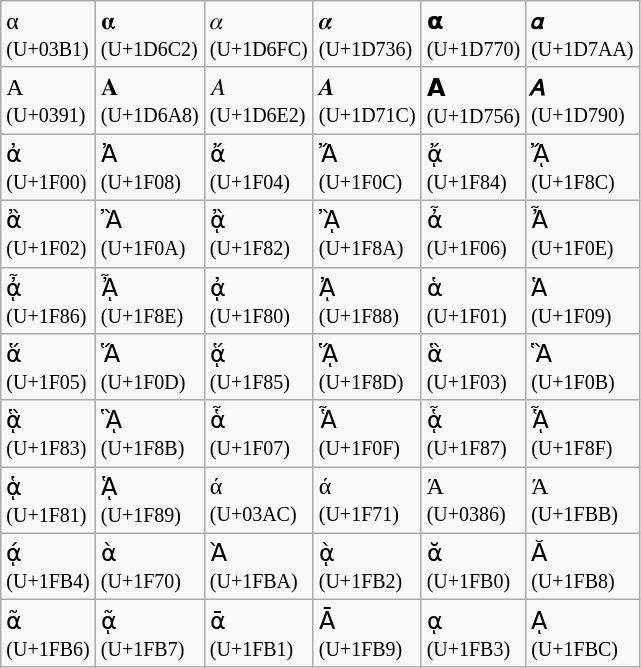<table class="wikitable">
<tr>
<td>α<br><small>(U+03B1)</small></td>
<td>𝛂<br><small>(U+1D6C2)</small></td>
<td>𝛼<br><small>(U+1D6FC)</small></td>
<td>𝜶<br><small>(U+1D736)</small></td>
<td>𝝰<br><small>(U+1D770)</small></td>
<td>𝞪<br><small>(U+1D7AA)</small></td>
</tr>
<tr>
<td>Α<br><small>(U+0391)</small></td>
<td>𝚨<br><small>(U+1D6A8)</small></td>
<td>𝛢<br><small>(U+1D6E2)</small></td>
<td>𝜜<br><small>(U+1D71C)</small></td>
<td>𝝖<br><small>(U+1D756)</small></td>
<td>𝞐<br><small>(U+1D790)</small></td>
</tr>
<tr>
<td>ἀ<br><small>(U+1F00)</small></td>
<td>Ἀ<br><small>(U+1F08)</small></td>
<td>ἄ<br><small>(U+1F04)</small></td>
<td>Ἄ<br><small>(U+1F0C)</small></td>
<td>ᾄ<br><small>(U+1F84)</small></td>
<td>ᾌ<br><small>(U+1F8C)</small></td>
</tr>
<tr>
<td>ἂ<br><small>(U+1F02)</small></td>
<td>Ἂ<br><small>(U+1F0A)</small></td>
<td>ᾂ<br><small>(U+1F82)</small></td>
<td>ᾊ<br><small>(U+1F8A)</small></td>
<td>ἆ<br><small>(U+1F06)</small></td>
<td>Ἆ<br><small>(U+1F0E)</small></td>
</tr>
<tr>
<td>ᾆ<br><small>(U+1F86)</small></td>
<td>ᾎ<br><small>(U+1F8E)</small></td>
<td>ᾀ<br><small>(U+1F80)</small></td>
<td>ᾈ<br><small>(U+1F88)</small></td>
<td>ἁ<br><small>(U+1F01)</small></td>
<td>Ἁ<br><small>(U+1F09)</small></td>
</tr>
<tr>
<td>ἅ<br><small>(U+1F05)</small></td>
<td>Ἅ<br><small>(U+1F0D)</small></td>
<td>ᾅ<br><small>(U+1F85)</small></td>
<td>ᾍ<br><small>(U+1F8D)</small></td>
<td>ἃ<br><small>(U+1F03)</small></td>
<td>Ἃ<br><small>(U+1F0B)</small></td>
</tr>
<tr>
<td>ᾃ<br><small>(U+1F83)</small></td>
<td>ᾋ<br><small>(U+1F8B)</small></td>
<td>ἇ<br><small>(U+1F07)</small></td>
<td>Ἇ<br><small>(U+1F0F)</small></td>
<td>ᾇ<br><small>(U+1F87)</small></td>
<td>ᾏ<br><small>(U+1F8F)</small></td>
</tr>
<tr>
<td>ᾁ<br><small>(U+1F81)</small></td>
<td>ᾉ<br><small>(U+1F89)</small></td>
<td>ά<br><small>(U+03AC)</small></td>
<td>ά<br><small>(U+1F71)</small></td>
<td>Ά<br><small>(U+0386)</small></td>
<td>Ά<br><small>(U+1FBB)</small></td>
</tr>
<tr>
<td>ᾴ<br><small>(U+1FB4)</small></td>
<td>ὰ<br><small>(U+1F70)</small></td>
<td>Ὰ<br><small>(U+1FBA)</small></td>
<td>ᾲ<br><small>(U+1FB2)</small></td>
<td>ᾰ<br><small>(U+1FB0)</small></td>
<td>Ᾰ<br><small>(U+1FB8)</small></td>
</tr>
<tr>
<td>ᾶ<br><small>(U+1FB6)</small></td>
<td>ᾷ<br><small>(U+1FB7)</small></td>
<td>ᾱ<br><small>(U+1FB1)</small></td>
<td>Ᾱ<br><small>(U+1FB9)</small></td>
<td>ᾳ<br><small>(U+1FB3)</small></td>
<td>ᾼ<br><small>(U+1FBC)</small></td>
</tr>
</table>
